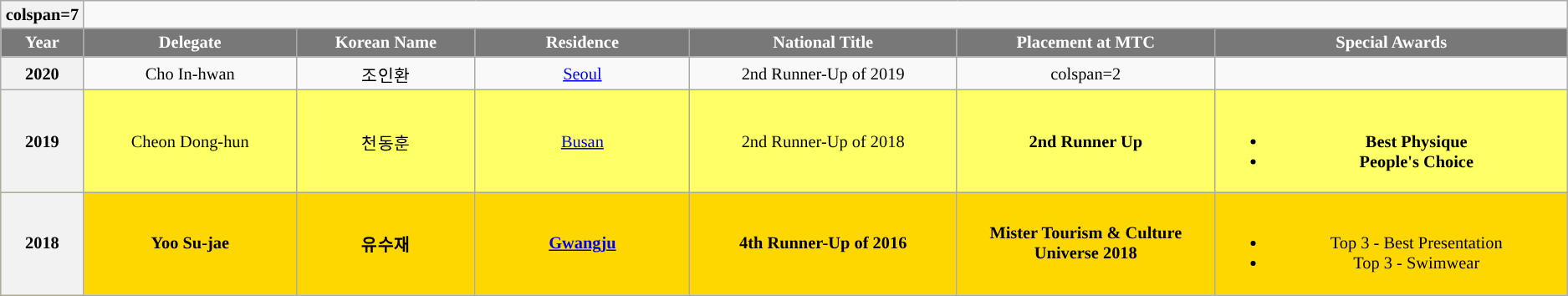<table class="wikitable sortable" style="font-size: 85%; text-align:center">
<tr>
<th>colspan=7 </th>
</tr>
<tr>
<th width="60" style="background-color:#787878;color:#FFFFFF;">Year</th>
<th width="180" style="background-color:#787878;color:#FFFFFF;">Delegate</th>
<th width="150" style="background-color:#787878;color:#FFFFFF;">Korean Name</th>
<th width="180" style="background-color:#787878;color:#FFFFFF;">Residence</th>
<th width="230" style="background-color:#787878;color:#FFFFFF;">National Title</th>
<th width="220" style="background-color:#787878;color:#FFFFFF;">Placement at MTC</th>
<th width="300" style="background-color:#787878;color:#FFFFFF;">Special Awards</th>
</tr>
<tr>
<th>2020</th>
<td>Cho In-hwan</td>
<td>조인환</td>
<td><a href='#'>Seoul</a></td>
<td>2nd Runner-Up of 2019</td>
<td>colspan=2 </td>
</tr>
<tr style="background-color:#FFFF66;">
<th>2019</th>
<td>Cheon Dong-hun</td>
<td>천동훈</td>
<td><a href='#'>Busan</a></td>
<td>2nd Runner-Up of 2018</td>
<td><strong>2nd Runner Up</strong></td>
<td><br><ul><li><strong>Best Physique</strong></li><li><strong>People's Choice</strong></li></ul></td>
</tr>
<tr style="background-color:GOLD;">
<th><strong>2018</strong></th>
<td><strong>Yoo Su-jae</strong></td>
<td><strong>유수재</strong></td>
<td><strong><a href='#'>Gwangju</a></strong></td>
<td><strong>4th Runner-Up of 2016</strong></td>
<td><strong>Mister Tourism & Culture Universe 2018</strong></td>
<td><br><ul><li>Top 3 - Best Presentation</li><li>Top 3 - Swimwear</li></ul></td>
</tr>
</table>
